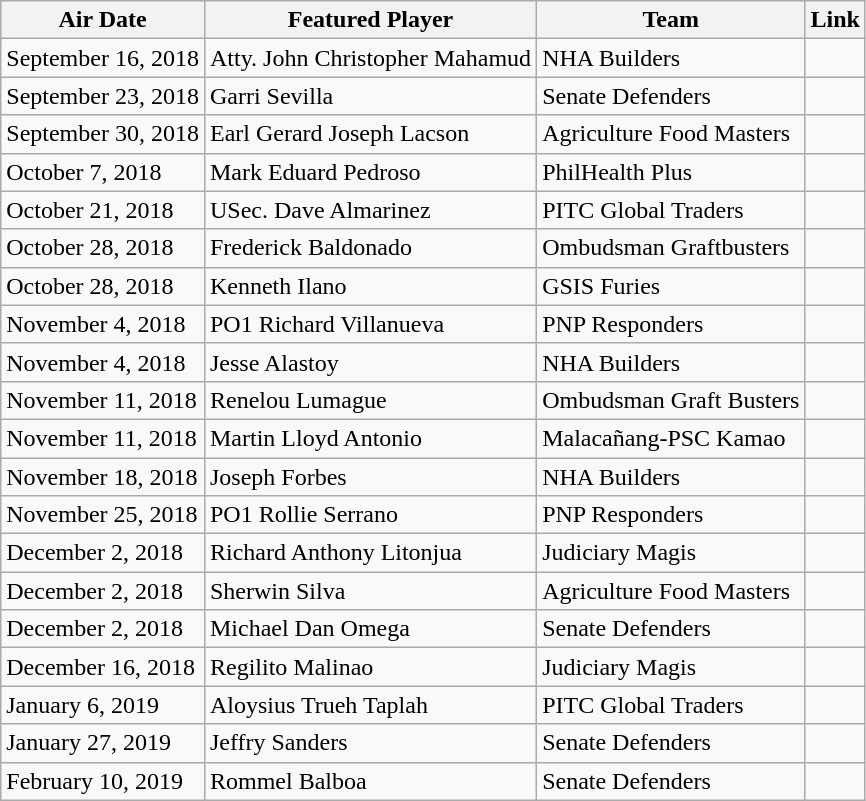<table class="wikitable sortable" style="text-align:left">
<tr>
<th>Air Date</th>
<th>Featured Player</th>
<th>Team</th>
<th>Link</th>
</tr>
<tr>
<td>September 16, 2018</td>
<td>Atty. John Christopher Mahamud</td>
<td>NHA Builders</td>
<td align=center></td>
</tr>
<tr>
<td>September 23, 2018</td>
<td>Garri Sevilla</td>
<td>Senate Defenders</td>
<td align=center></td>
</tr>
<tr>
<td>September 30, 2018</td>
<td>Earl Gerard Joseph Lacson</td>
<td>Agriculture Food Masters</td>
<td align=center></td>
</tr>
<tr>
<td>October 7, 2018</td>
<td>Mark Eduard Pedroso</td>
<td>PhilHealth Plus</td>
<td align=center></td>
</tr>
<tr>
<td>October 21, 2018</td>
<td>USec. Dave Almarinez</td>
<td>PITC Global Traders</td>
<td align=center></td>
</tr>
<tr>
<td>October 28, 2018</td>
<td>Frederick Baldonado</td>
<td>Ombudsman Graftbusters</td>
<td align=center></td>
</tr>
<tr>
<td>October 28, 2018</td>
<td>Kenneth Ilano</td>
<td>GSIS Furies</td>
<td align=center></td>
</tr>
<tr>
<td>November 4, 2018</td>
<td>PO1 Richard Villanueva</td>
<td>PNP Responders</td>
<td align=center></td>
</tr>
<tr>
<td>November 4, 2018</td>
<td>Jesse Alastoy</td>
<td>NHA Builders</td>
<td align=center></td>
</tr>
<tr>
<td>November 11, 2018</td>
<td>Renelou Lumague</td>
<td>Ombudsman Graft Busters</td>
<td align=center></td>
</tr>
<tr>
<td>November 11, 2018</td>
<td>Martin Lloyd Antonio</td>
<td>Malacañang-PSC Kamao</td>
<td align=center></td>
</tr>
<tr>
<td>November 18, 2018</td>
<td>Joseph Forbes</td>
<td>NHA Builders</td>
<td align=center></td>
</tr>
<tr>
<td>November 25, 2018</td>
<td>PO1 Rollie Serrano</td>
<td>PNP Responders</td>
<td align=center></td>
</tr>
<tr>
<td>December 2, 2018</td>
<td>Richard Anthony Litonjua</td>
<td>Judiciary Magis</td>
<td align=center></td>
</tr>
<tr>
<td>December 2, 2018</td>
<td>Sherwin Silva</td>
<td>Agriculture Food Masters</td>
<td align=center></td>
</tr>
<tr>
<td>December 2, 2018</td>
<td>Michael Dan Omega</td>
<td>Senate Defenders</td>
<td align=center></td>
</tr>
<tr>
<td>December 16, 2018</td>
<td>Regilito Malinao</td>
<td>Judiciary Magis</td>
<td align=center></td>
</tr>
<tr>
<td>January 6, 2019</td>
<td>Aloysius Trueh Taplah</td>
<td>PITC Global Traders</td>
<td align=center></td>
</tr>
<tr>
<td>January 27, 2019</td>
<td>Jeffry Sanders</td>
<td>Senate Defenders</td>
<td align=center></td>
</tr>
<tr>
<td>February 10, 2019</td>
<td>Rommel Balboa</td>
<td>Senate Defenders</td>
<td align=center></td>
</tr>
</table>
